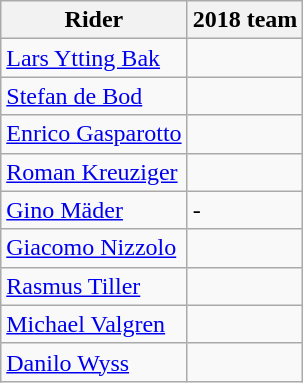<table class="wikitable">
<tr>
<th>Rider</th>
<th>2018 team</th>
</tr>
<tr>
<td><a href='#'>Lars Ytting Bak</a></td>
<td></td>
</tr>
<tr>
<td><a href='#'>Stefan de Bod</a></td>
<td></td>
</tr>
<tr>
<td><a href='#'>Enrico Gasparotto</a></td>
<td></td>
</tr>
<tr>
<td><a href='#'>Roman Kreuziger</a></td>
<td></td>
</tr>
<tr>
<td><a href='#'>Gino Mäder</a></td>
<td>-</td>
</tr>
<tr>
<td><a href='#'>Giacomo Nizzolo</a></td>
<td></td>
</tr>
<tr>
<td><a href='#'>Rasmus Tiller</a></td>
<td></td>
</tr>
<tr>
<td><a href='#'>Michael Valgren</a></td>
<td></td>
</tr>
<tr>
<td><a href='#'>Danilo Wyss</a></td>
<td></td>
</tr>
</table>
